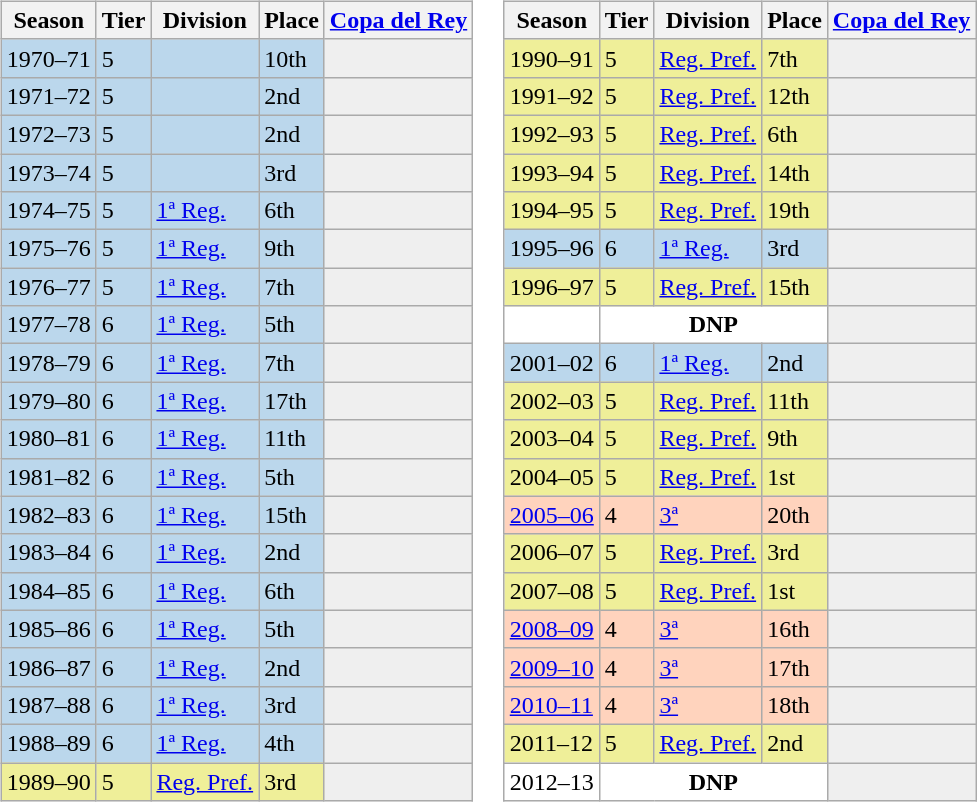<table>
<tr>
<td valign="top" width=0%><br><table class="wikitable">
<tr style="background:#f0f6fa;">
<th>Season</th>
<th>Tier</th>
<th>Division</th>
<th>Place</th>
<th><a href='#'>Copa del Rey</a></th>
</tr>
<tr>
<td style="background:#BBD7EC;">1970–71</td>
<td style="background:#BBD7EC;">5</td>
<td style="background:#BBD7EC;"></td>
<td style="background:#BBD7EC;">10th</td>
<th style="background:#efefef;"></th>
</tr>
<tr>
<td style="background:#BBD7EC;">1971–72</td>
<td style="background:#BBD7EC;">5</td>
<td style="background:#BBD7EC;"></td>
<td style="background:#BBD7EC;">2nd</td>
<th style="background:#efefef;"></th>
</tr>
<tr>
<td style="background:#BBD7EC;">1972–73</td>
<td style="background:#BBD7EC;">5</td>
<td style="background:#BBD7EC;"></td>
<td style="background:#BBD7EC;">2nd</td>
<th style="background:#efefef;"></th>
</tr>
<tr>
<td style="background:#BBD7EC;">1973–74</td>
<td style="background:#BBD7EC;">5</td>
<td style="background:#BBD7EC;"></td>
<td style="background:#BBD7EC;">3rd</td>
<th style="background:#efefef;"></th>
</tr>
<tr>
<td style="background:#BBD7EC;">1974–75</td>
<td style="background:#BBD7EC;">5</td>
<td style="background:#BBD7EC;"><a href='#'>1ª Reg.</a></td>
<td style="background:#BBD7EC;">6th</td>
<th style="background:#efefef;"></th>
</tr>
<tr>
<td style="background:#BBD7EC;">1975–76</td>
<td style="background:#BBD7EC;">5</td>
<td style="background:#BBD7EC;"><a href='#'>1ª Reg.</a></td>
<td style="background:#BBD7EC;">9th</td>
<th style="background:#efefef;"></th>
</tr>
<tr>
<td style="background:#BBD7EC;">1976–77</td>
<td style="background:#BBD7EC;">5</td>
<td style="background:#BBD7EC;"><a href='#'>1ª Reg.</a></td>
<td style="background:#BBD7EC;">7th</td>
<th style="background:#efefef;"></th>
</tr>
<tr>
<td style="background:#BBD7EC;">1977–78</td>
<td style="background:#BBD7EC;">6</td>
<td style="background:#BBD7EC;"><a href='#'>1ª Reg.</a></td>
<td style="background:#BBD7EC;">5th</td>
<th style="background:#efefef;"></th>
</tr>
<tr>
<td style="background:#BBD7EC;">1978–79</td>
<td style="background:#BBD7EC;">6</td>
<td style="background:#BBD7EC;"><a href='#'>1ª Reg.</a></td>
<td style="background:#BBD7EC;">7th</td>
<th style="background:#efefef;"></th>
</tr>
<tr>
<td style="background:#BBD7EC;">1979–80</td>
<td style="background:#BBD7EC;">6</td>
<td style="background:#BBD7EC;"><a href='#'>1ª Reg.</a></td>
<td style="background:#BBD7EC;">17th</td>
<th style="background:#efefef;"></th>
</tr>
<tr>
<td style="background:#BBD7EC;">1980–81</td>
<td style="background:#BBD7EC;">6</td>
<td style="background:#BBD7EC;"><a href='#'>1ª Reg.</a></td>
<td style="background:#BBD7EC;">11th</td>
<th style="background:#efefef;"></th>
</tr>
<tr>
<td style="background:#BBD7EC;">1981–82</td>
<td style="background:#BBD7EC;">6</td>
<td style="background:#BBD7EC;"><a href='#'>1ª Reg.</a></td>
<td style="background:#BBD7EC;">5th</td>
<th style="background:#efefef;"></th>
</tr>
<tr>
<td style="background:#BBD7EC;">1982–83</td>
<td style="background:#BBD7EC;">6</td>
<td style="background:#BBD7EC;"><a href='#'>1ª Reg.</a></td>
<td style="background:#BBD7EC;">15th</td>
<th style="background:#efefef;"></th>
</tr>
<tr>
<td style="background:#BBD7EC;">1983–84</td>
<td style="background:#BBD7EC;">6</td>
<td style="background:#BBD7EC;"><a href='#'>1ª Reg.</a></td>
<td style="background:#BBD7EC;">2nd</td>
<th style="background:#efefef;"></th>
</tr>
<tr>
<td style="background:#BBD7EC;">1984–85</td>
<td style="background:#BBD7EC;">6</td>
<td style="background:#BBD7EC;"><a href='#'>1ª Reg.</a></td>
<td style="background:#BBD7EC;">6th</td>
<th style="background:#efefef;"></th>
</tr>
<tr>
<td style="background:#BBD7EC;">1985–86</td>
<td style="background:#BBD7EC;">6</td>
<td style="background:#BBD7EC;"><a href='#'>1ª Reg.</a></td>
<td style="background:#BBD7EC;">5th</td>
<th style="background:#efefef;"></th>
</tr>
<tr>
<td style="background:#BBD7EC;">1986–87</td>
<td style="background:#BBD7EC;">6</td>
<td style="background:#BBD7EC;"><a href='#'>1ª Reg.</a></td>
<td style="background:#BBD7EC;">2nd</td>
<th style="background:#efefef;"></th>
</tr>
<tr>
<td style="background:#BBD7EC;">1987–88</td>
<td style="background:#BBD7EC;">6</td>
<td style="background:#BBD7EC;"><a href='#'>1ª Reg.</a></td>
<td style="background:#BBD7EC;">3rd</td>
<th style="background:#efefef;"></th>
</tr>
<tr>
<td style="background:#BBD7EC;">1988–89</td>
<td style="background:#BBD7EC;">6</td>
<td style="background:#BBD7EC;"><a href='#'>1ª Reg.</a></td>
<td style="background:#BBD7EC;">4th</td>
<th style="background:#efefef;"></th>
</tr>
<tr>
<td style="background:#EFEF99;">1989–90</td>
<td style="background:#EFEF99;">5</td>
<td style="background:#EFEF99;"><a href='#'>Reg. Pref.</a></td>
<td style="background:#EFEF99;">3rd</td>
<th style="background:#efefef;"></th>
</tr>
</table>
</td>
<td valign="top" width=0%><br><table class="wikitable">
<tr style="background:#f0f6fa;">
<th>Season</th>
<th>Tier</th>
<th>Division</th>
<th>Place</th>
<th><a href='#'>Copa del Rey</a></th>
</tr>
<tr>
<td style="background:#EFEF99;">1990–91</td>
<td style="background:#EFEF99;">5</td>
<td style="background:#EFEF99;"><a href='#'>Reg. Pref.</a></td>
<td style="background:#EFEF99;">7th</td>
<th style="background:#efefef;"></th>
</tr>
<tr>
<td style="background:#EFEF99;">1991–92</td>
<td style="background:#EFEF99;">5</td>
<td style="background:#EFEF99;"><a href='#'>Reg. Pref.</a></td>
<td style="background:#EFEF99;">12th</td>
<th style="background:#efefef;"></th>
</tr>
<tr>
<td style="background:#EFEF99;">1992–93</td>
<td style="background:#EFEF99;">5</td>
<td style="background:#EFEF99;"><a href='#'>Reg. Pref.</a></td>
<td style="background:#EFEF99;">6th</td>
<th style="background:#efefef;"></th>
</tr>
<tr>
<td style="background:#EFEF99;">1993–94</td>
<td style="background:#EFEF99;">5</td>
<td style="background:#EFEF99;"><a href='#'>Reg. Pref.</a></td>
<td style="background:#EFEF99;">14th</td>
<th style="background:#efefef;"></th>
</tr>
<tr>
<td style="background:#EFEF99;">1994–95</td>
<td style="background:#EFEF99;">5</td>
<td style="background:#EFEF99;"><a href='#'>Reg. Pref.</a></td>
<td style="background:#EFEF99;">19th</td>
<th style="background:#efefef;"></th>
</tr>
<tr>
<td style="background:#BBD7EC;">1995–96</td>
<td style="background:#BBD7EC;">6</td>
<td style="background:#BBD7EC;"><a href='#'>1ª Reg.</a></td>
<td style="background:#BBD7EC;">3rd</td>
<th style="background:#efefef;"></th>
</tr>
<tr>
<td style="background:#EFEF99;">1996–97</td>
<td style="background:#EFEF99;">5</td>
<td style="background:#EFEF99;"><a href='#'>Reg. Pref.</a></td>
<td style="background:#EFEF99;">15th</td>
<th style="background:#efefef;"></th>
</tr>
<tr>
<td style="background:#FFFFFF;"></td>
<th style="background:#FFFFFF;" colspan="3">DNP</th>
<th style="background:#efefef;"></th>
</tr>
<tr>
<td style="background:#BBD7EC;">2001–02</td>
<td style="background:#BBD7EC;">6</td>
<td style="background:#BBD7EC;"><a href='#'>1ª Reg.</a></td>
<td style="background:#BBD7EC;">2nd</td>
<th style="background:#efefef;"></th>
</tr>
<tr>
<td style="background:#EFEF99;">2002–03</td>
<td style="background:#EFEF99;">5</td>
<td style="background:#EFEF99;"><a href='#'>Reg. Pref.</a></td>
<td style="background:#EFEF99;">11th</td>
<th style="background:#efefef;"></th>
</tr>
<tr>
<td style="background:#EFEF99;">2003–04</td>
<td style="background:#EFEF99;">5</td>
<td style="background:#EFEF99;"><a href='#'>Reg. Pref.</a></td>
<td style="background:#EFEF99;">9th</td>
<th style="background:#efefef;"></th>
</tr>
<tr>
<td style="background:#EFEF99;">2004–05</td>
<td style="background:#EFEF99;">5</td>
<td style="background:#EFEF99;"><a href='#'>Reg. Pref.</a></td>
<td style="background:#EFEF99;">1st</td>
<th style="background:#efefef;"></th>
</tr>
<tr>
<td style="background:#FFD3BD;"><a href='#'>2005–06</a></td>
<td style="background:#FFD3BD;">4</td>
<td style="background:#FFD3BD;"><a href='#'>3ª</a></td>
<td style="background:#FFD3BD;">20th</td>
<th style="background:#efefef;"></th>
</tr>
<tr>
<td style="background:#EFEF99;">2006–07</td>
<td style="background:#EFEF99;">5</td>
<td style="background:#EFEF99;"><a href='#'>Reg. Pref.</a></td>
<td style="background:#EFEF99;">3rd</td>
<th style="background:#efefef;"></th>
</tr>
<tr>
<td style="background:#EFEF99;">2007–08</td>
<td style="background:#EFEF99;">5</td>
<td style="background:#EFEF99;"><a href='#'>Reg. Pref.</a></td>
<td style="background:#EFEF99;">1st</td>
<th style="background:#efefef;"></th>
</tr>
<tr>
<td style="background:#FFD3BD;"><a href='#'>2008–09</a></td>
<td style="background:#FFD3BD;">4</td>
<td style="background:#FFD3BD;"><a href='#'>3ª</a></td>
<td style="background:#FFD3BD;">16th</td>
<td style="background:#efefef;"></td>
</tr>
<tr>
<td style="background:#FFD3BD;"><a href='#'>2009–10</a></td>
<td style="background:#FFD3BD;">4</td>
<td style="background:#FFD3BD;"><a href='#'>3ª</a></td>
<td style="background:#FFD3BD;">17th</td>
<td style="background:#efefef;"></td>
</tr>
<tr>
<td style="background:#FFD3BD;"><a href='#'>2010–11</a></td>
<td style="background:#FFD3BD;">4</td>
<td style="background:#FFD3BD;"><a href='#'>3ª</a></td>
<td style="background:#FFD3BD;">18th</td>
<td style="background:#efefef;"></td>
</tr>
<tr>
<td style="background:#EFEF99;">2011–12</td>
<td style="background:#EFEF99;">5</td>
<td style="background:#EFEF99;"><a href='#'>Reg. Pref.</a></td>
<td style="background:#EFEF99;">2nd</td>
<th style="background:#efefef;"></th>
</tr>
<tr>
<td style="background:#FFFFFF;">2012–13</td>
<th style="background:#FFFFFF;" colspan="3">DNP</th>
<th style="background:#efefef;"></th>
</tr>
</table>
</td>
</tr>
</table>
